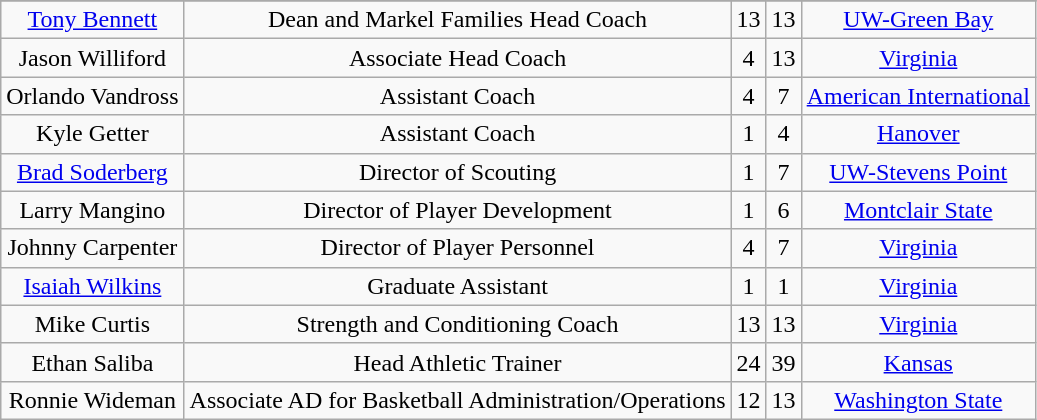<table class="wikitable sortable" style="text-align: center">
<tr align=center>
</tr>
<tr>
<td><a href='#'>Tony Bennett</a></td>
<td>Dean and Markel Families Head Coach</td>
<td>13</td>
<td>13</td>
<td><a href='#'>UW-Green Bay</a></td>
</tr>
<tr>
<td>Jason Williford</td>
<td>Associate Head Coach</td>
<td>4</td>
<td>13</td>
<td><a href='#'>Virginia</a></td>
</tr>
<tr>
<td>Orlando Vandross</td>
<td>Assistant Coach</td>
<td>4</td>
<td>7</td>
<td><a href='#'>American International</a></td>
</tr>
<tr>
<td>Kyle Getter</td>
<td>Assistant Coach</td>
<td>1</td>
<td>4</td>
<td><a href='#'>Hanover</a></td>
</tr>
<tr>
<td><a href='#'>Brad Soderberg</a></td>
<td>Director of Scouting</td>
<td>1</td>
<td>7</td>
<td><a href='#'>UW-Stevens Point</a></td>
</tr>
<tr>
<td>Larry Mangino</td>
<td>Director of Player Development</td>
<td>1</td>
<td>6</td>
<td><a href='#'>Montclair State</a></td>
</tr>
<tr>
<td>Johnny Carpenter</td>
<td>Director of Player Personnel</td>
<td>4</td>
<td>7</td>
<td><a href='#'>Virginia</a></td>
</tr>
<tr>
<td><a href='#'>Isaiah Wilkins</a></td>
<td>Graduate Assistant</td>
<td>1</td>
<td>1</td>
<td><a href='#'>Virginia</a></td>
</tr>
<tr>
<td>Mike Curtis</td>
<td>Strength and Conditioning Coach</td>
<td>13</td>
<td>13</td>
<td><a href='#'>Virginia</a></td>
</tr>
<tr>
<td>Ethan Saliba</td>
<td>Head Athletic Trainer</td>
<td>24</td>
<td>39</td>
<td><a href='#'>Kansas</a></td>
</tr>
<tr>
<td>Ronnie Wideman</td>
<td>Associate AD for Basketball Administration/Operations</td>
<td>12</td>
<td>13</td>
<td><a href='#'>Washington State</a></td>
</tr>
</table>
